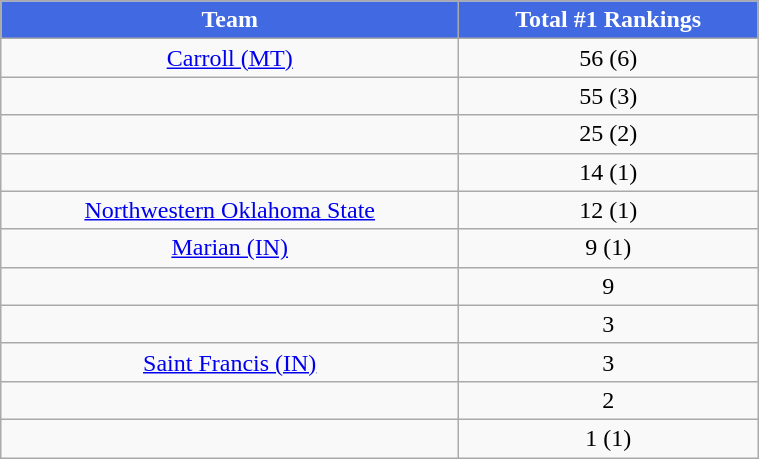<table class="wikitable" style="width:40%;">
<tr>
<th style="background:#4169E1; color:white;">Team</th>
<th style="background:#4169E1; color:white;">Total #1 Rankings</th>
</tr>
<tr style="text-align:center;">
<td><a href='#'>Carroll (MT)</a></td>
<td>56 (6)</td>
</tr>
<tr style="text-align:center;">
<td></td>
<td>55 (3)</td>
</tr>
<tr style="text-align:center;">
<td></td>
<td>25 (2)</td>
</tr>
<tr style="text-align:center;">
<td></td>
<td>14 (1)</td>
</tr>
<tr style="text-align:center;">
<td><a href='#'>Northwestern Oklahoma State</a></td>
<td>12 (1)</td>
</tr>
<tr style="text-align:center;">
<td><a href='#'>Marian (IN)</a></td>
<td>9 (1)</td>
</tr>
<tr style="text-align:center;">
<td></td>
<td>9</td>
</tr>
<tr style="text-align:center;">
<td></td>
<td>3</td>
</tr>
<tr style="text-align:center;">
<td><a href='#'>Saint Francis (IN)</a></td>
<td>3</td>
</tr>
<tr style="text-align:center;">
<td></td>
<td>2</td>
</tr>
<tr style="text-align:center;">
<td></td>
<td>1 (1)</td>
</tr>
</table>
